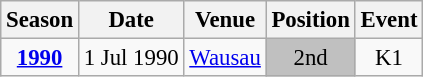<table class="wikitable" style="text-align:center; font-size:95%;">
<tr>
<th>Season</th>
<th>Date</th>
<th>Venue</th>
<th>Position</th>
<th>Event</th>
</tr>
<tr>
<td><strong><a href='#'>1990</a></strong></td>
<td align=right>1 Jul 1990</td>
<td align=left><a href='#'>Wausau</a></td>
<td bgcolor=silver>2nd</td>
<td>K1</td>
</tr>
</table>
